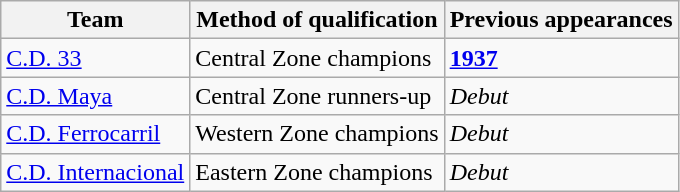<table class="wikitable">
<tr>
<th>Team</th>
<th>Method of qualification</th>
<th>Previous appearances</th>
</tr>
<tr>
<td><a href='#'>C.D. 33</a></td>
<td>Central Zone champions</td>
<td><strong><a href='#'>1937</a></strong></td>
</tr>
<tr>
<td><a href='#'>C.D. Maya</a></td>
<td>Central Zone runners-up</td>
<td><em>Debut</em></td>
</tr>
<tr>
<td><a href='#'>C.D. Ferrocarril</a></td>
<td>Western Zone champions</td>
<td><em>Debut</em></td>
</tr>
<tr>
<td><a href='#'>C.D. Internacional</a></td>
<td>Eastern Zone champions</td>
<td><em>Debut</em></td>
</tr>
</table>
